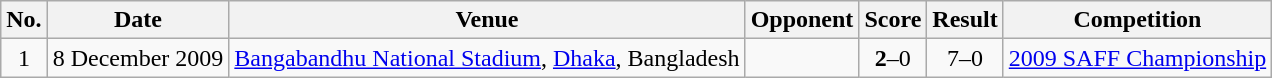<table class="wikitable plainrowheaders sortable">
<tr>
<th scope="col">No.</th>
<th scope="col">Date</th>
<th scope="col">Venue</th>
<th scope="col">Opponent</th>
<th scope="col">Score</th>
<th scope="col">Result</th>
<th scope="col">Competition</th>
</tr>
<tr>
<td align="center">1</td>
<td>8 December 2009</td>
<td><a href='#'>Bangabandhu National Stadium</a>, <a href='#'>Dhaka</a>, Bangladesh</td>
<td></td>
<td align="center"><strong>2</strong>–0</td>
<td align="center">7–0</td>
<td><a href='#'>2009 SAFF Championship</a></td>
</tr>
</table>
